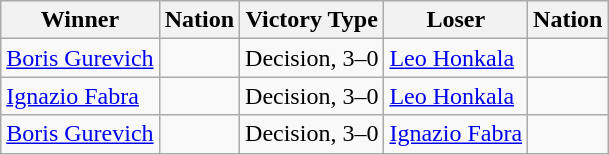<table class="wikitable sortable" style="text-align:left;">
<tr>
<th>Winner</th>
<th>Nation</th>
<th>Victory Type</th>
<th>Loser</th>
<th>Nation</th>
</tr>
<tr>
<td><a href='#'>Boris Gurevich</a></td>
<td></td>
<td>Decision, 3–0</td>
<td><a href='#'>Leo Honkala</a></td>
<td></td>
</tr>
<tr>
<td><a href='#'>Ignazio Fabra</a></td>
<td></td>
<td>Decision, 3–0</td>
<td><a href='#'>Leo Honkala</a></td>
<td></td>
</tr>
<tr>
<td><a href='#'>Boris Gurevich</a></td>
<td></td>
<td>Decision, 3–0</td>
<td><a href='#'>Ignazio Fabra</a></td>
<td></td>
</tr>
</table>
